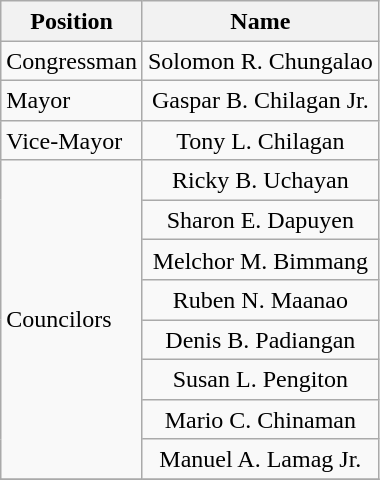<table class="wikitable" style="line-height:1.20em; font-size:100%;">
<tr>
<th>Position</th>
<th>Name</th>
</tr>
<tr>
<td>Congressman</td>
<td style="text-align:center;">Solomon R. Chungalao</td>
</tr>
<tr>
<td>Mayor</td>
<td style="text-align:center;">Gaspar B. Chilagan Jr.</td>
</tr>
<tr>
<td>Vice-Mayor</td>
<td style="text-align:center;">Tony L. Chilagan</td>
</tr>
<tr>
<td rowspan=8>Councilors</td>
<td style="text-align:center;">Ricky B. Uchayan</td>
</tr>
<tr>
<td style="text-align:center;">Sharon E. Dapuyen</td>
</tr>
<tr>
<td style="text-align:center;">Melchor M. Bimmang</td>
</tr>
<tr>
<td style="text-align:center;">Ruben N. Maanao</td>
</tr>
<tr>
<td style="text-align:center;">Denis B. Padiangan</td>
</tr>
<tr>
<td style="text-align:center;">Susan L. Pengiton</td>
</tr>
<tr>
<td style="text-align:center;">Mario C. Chinaman</td>
</tr>
<tr>
<td style="text-align:center;">Manuel A. Lamag Jr.</td>
</tr>
<tr>
</tr>
</table>
